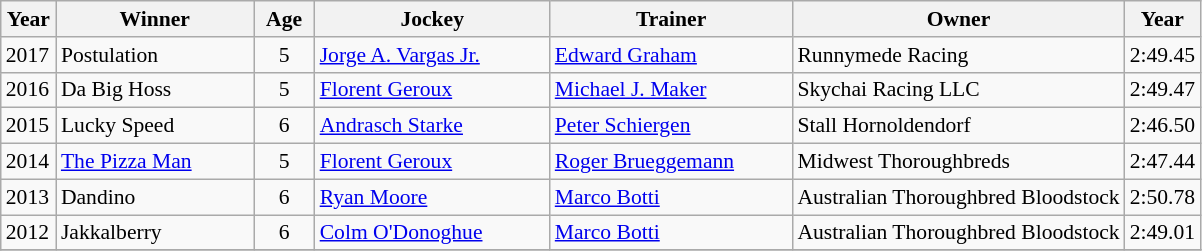<table class="wikitable sortable" style="font-size:90%">
<tr>
<th style="width:30px">Year<br></th>
<th style="width:125px">Winner<br></th>
<th style="width:34px">Age<br></th>
<th style="width:150px">Jockey<br></th>
<th style="width:155px">Trainer<br></th>
<th style=>Owner<br></th>
<th Time="width:30px">Year<br></th>
</tr>
<tr>
<td>2017</td>
<td>Postulation</td>
<td align=center>5</td>
<td><a href='#'>Jorge A. Vargas Jr.</a></td>
<td><a href='#'>Edward Graham</a></td>
<td>Runnymede Racing</td>
<td>2:49.45</td>
</tr>
<tr>
<td>2016 </td>
<td>Da Big Hoss</td>
<td align=center>5</td>
<td><a href='#'>Florent Geroux</a></td>
<td><a href='#'>Michael J. Maker</a></td>
<td>Skychai Racing LLC</td>
<td>2:49.47</td>
</tr>
<tr>
<td>2015 </td>
<td>Lucky Speed</td>
<td align=center>6</td>
<td><a href='#'>Andrasch Starke</a></td>
<td><a href='#'>Peter Schiergen</a></td>
<td>Stall Hornoldendorf</td>
<td>2:46.50</td>
</tr>
<tr>
<td>2014 </td>
<td><a href='#'>The Pizza Man</a></td>
<td align=center>5</td>
<td><a href='#'>Florent Geroux</a></td>
<td><a href='#'>Roger Brueggemann</a></td>
<td>Midwest Thoroughbreds</td>
<td>2:47.44</td>
</tr>
<tr>
<td>2013 </td>
<td>Dandino</td>
<td align=center>6</td>
<td><a href='#'>Ryan Moore</a></td>
<td><a href='#'>Marco Botti</a></td>
<td>Australian Thoroughbred Bloodstock</td>
<td>2:50.78</td>
</tr>
<tr>
<td>2012 </td>
<td>Jakkalberry</td>
<td align=center>6</td>
<td><a href='#'>Colm O'Donoghue</a></td>
<td><a href='#'>Marco Botti</a></td>
<td>Australian Thoroughbred Bloodstock</td>
<td>2:49.01</td>
</tr>
<tr>
</tr>
</table>
